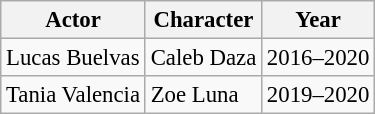<table class="wikitable" style="font-size:95%;">
<tr>
<th>Actor</th>
<th>Character</th>
<th>Year</th>
</tr>
<tr>
<td>Lucas Buelvas</td>
<td>Caleb Daza</td>
<td>2016–2020</td>
</tr>
<tr>
<td>Tania Valencia</td>
<td>Zoe Luna </td>
<td>2019–2020</td>
</tr>
</table>
